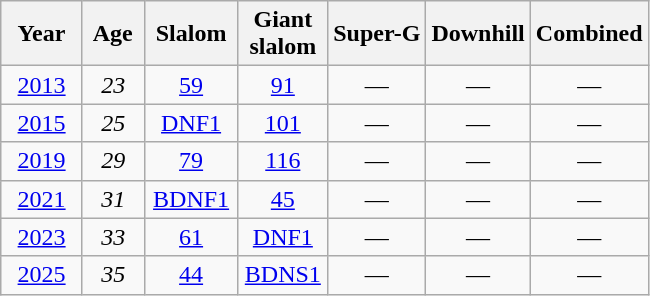<table class=wikitable style="text-align:center">
<tr>
<th>  Year  </th>
<th> Age </th>
<th> Slalom </th>
<th> Giant <br> slalom </th>
<th>Super-G</th>
<th>Downhill</th>
<th>Combined</th>
</tr>
<tr>
<td><a href='#'>2013</a></td>
<td><em>23</em></td>
<td><a href='#'>59</a></td>
<td><a href='#'>91</a></td>
<td>—</td>
<td>—</td>
<td>—</td>
</tr>
<tr>
<td><a href='#'>2015</a></td>
<td><em>25</em></td>
<td><a href='#'>DNF1</a></td>
<td><a href='#'>101</a></td>
<td>—</td>
<td>—</td>
<td>—</td>
</tr>
<tr>
<td><a href='#'>2019</a></td>
<td><em>29</em></td>
<td><a href='#'>79</a></td>
<td><a href='#'>116</a></td>
<td>—</td>
<td>—</td>
<td>—</td>
</tr>
<tr>
<td><a href='#'>2021</a></td>
<td><em>31</em></td>
<td><a href='#'>BDNF1</a></td>
<td><a href='#'>45</a></td>
<td>—</td>
<td>—</td>
<td>—</td>
</tr>
<tr>
<td><a href='#'>2023</a></td>
<td><em>33</em></td>
<td><a href='#'>61</a></td>
<td><a href='#'>DNF1</a></td>
<td>—</td>
<td>—</td>
<td>—</td>
</tr>
<tr>
<td><a href='#'>2025</a></td>
<td><em>35</em></td>
<td><a href='#'>44</a></td>
<td><a href='#'>BDNS1</a></td>
<td>—</td>
<td>—</td>
<td>—</td>
</tr>
</table>
